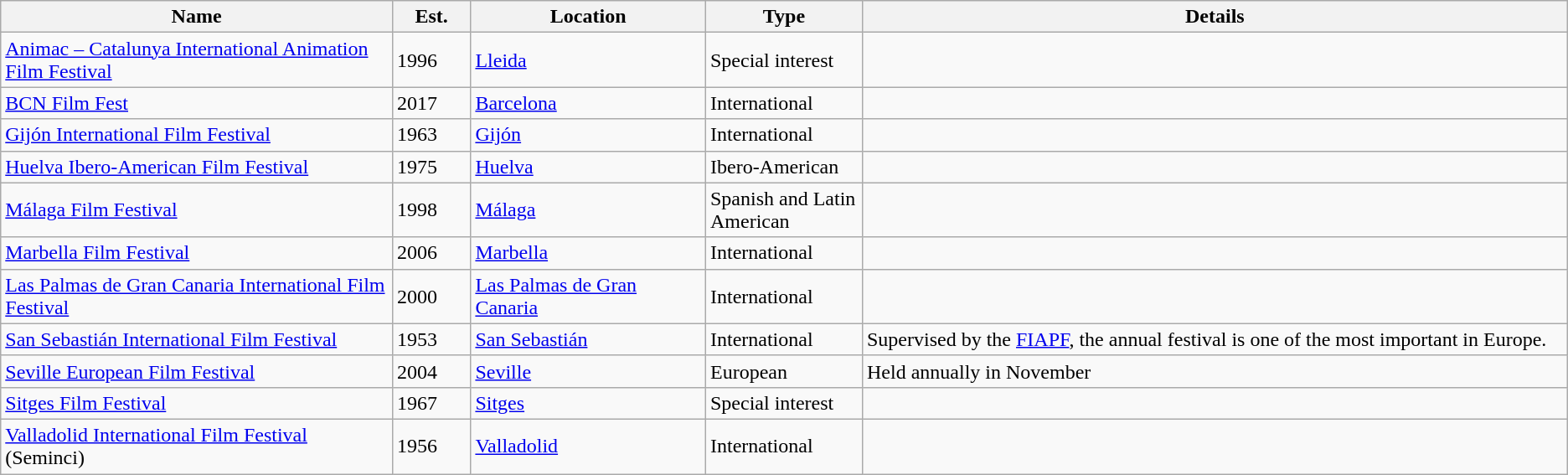<table class="wikitable">
<tr>
<th width="25%">Name</th>
<th width="5%">Est.</th>
<th width="15%">Location</th>
<th width="10%">Type</th>
<th>Details</th>
</tr>
<tr>
<td><a href='#'>Animac – Catalunya International Animation Film Festival</a></td>
<td>1996</td>
<td><a href='#'>Lleida</a></td>
<td>Special interest</td>
<td></td>
</tr>
<tr>
<td><a href='#'>BCN Film Fest</a></td>
<td>2017</td>
<td><a href='#'>Barcelona</a></td>
<td>International</td>
</tr>
<tr>
<td><a href='#'>Gijón International Film Festival</a></td>
<td>1963</td>
<td><a href='#'>Gijón</a></td>
<td>International</td>
<td></td>
</tr>
<tr>
<td><a href='#'>Huelva Ibero-American Film Festival</a></td>
<td>1975</td>
<td><a href='#'>Huelva</a></td>
<td>Ibero-American</td>
<td></td>
</tr>
<tr>
<td><a href='#'>Málaga Film Festival</a></td>
<td>1998</td>
<td><a href='#'>Málaga</a></td>
<td>Spanish and Latin American</td>
<td Held annually in April></td>
</tr>
<tr>
<td><a href='#'>Marbella Film Festival</a></td>
<td>2006</td>
<td><a href='#'>Marbella</a></td>
<td>International</td>
<td></td>
</tr>
<tr>
<td><a href='#'>Las Palmas de Gran Canaria International Film Festival</a></td>
<td>2000</td>
<td><a href='#'>Las Palmas de Gran Canaria</a></td>
<td>International</td>
<td></td>
</tr>
<tr>
<td><a href='#'>San Sebastián International Film Festival</a></td>
<td>1953</td>
<td><a href='#'>San Sebastián</a></td>
<td>International</td>
<td>Supervised by the <a href='#'>FIAPF</a>, the annual festival is one of the most important in Europe.</td>
</tr>
<tr>
<td><a href='#'>Seville European Film Festival</a></td>
<td>2004</td>
<td><a href='#'>Seville</a></td>
<td>European</td>
<td>Held annually in November</td>
</tr>
<tr>
<td><a href='#'>Sitges Film Festival</a></td>
<td>1967</td>
<td><a href='#'>Sitges</a></td>
<td>Special interest</td>
<td Festival for the fantasy, horror, science fiction, cult film and martial arts genres></td>
</tr>
<tr>
<td><a href='#'>Valladolid International Film Festival</a> (Seminci)</td>
<td>1956</td>
<td><a href='#'>Valladolid</a></td>
<td>International</td>
<td></td>
</tr>
</table>
